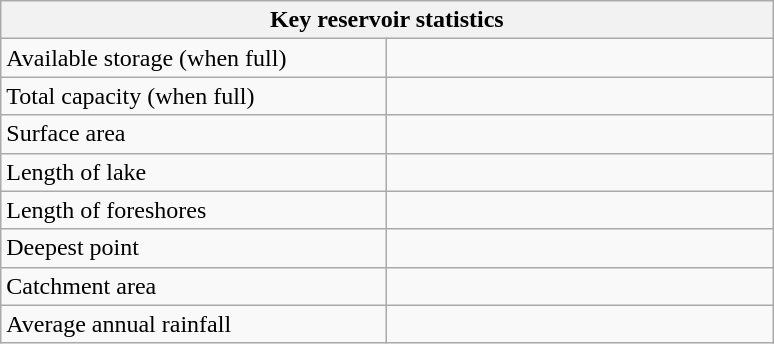<table class="wikitable">
<tr>
<th colspan=2>Key reservoir statistics</th>
</tr>
<tr>
<td scope="col" width="250px">Available storage (when full)</td>
<td scope="col" width="250px" align="right"></td>
</tr>
<tr>
<td>Total capacity (when full)</td>
<td align="right"></td>
</tr>
<tr>
<td>Surface area</td>
<td align="right"></td>
</tr>
<tr>
<td>Length of lake</td>
<td align="right"></td>
</tr>
<tr>
<td>Length of foreshores</td>
<td align="right"></td>
</tr>
<tr>
<td>Deepest point</td>
<td align="right"></td>
</tr>
<tr>
<td>Catchment area</td>
<td align="right"></td>
</tr>
<tr>
<td>Average annual rainfall</td>
<td align="right"></td>
</tr>
</table>
